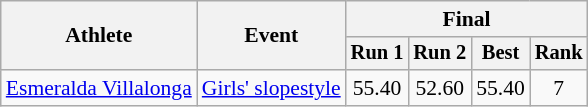<table class="wikitable" style="font-size:90%">
<tr>
<th rowspan=2>Athlete</th>
<th rowspan=2>Event</th>
<th colspan=5>Final</th>
</tr>
<tr style="font-size:95%">
<th>Run 1</th>
<th>Run 2</th>
<th>Best</th>
<th>Rank</th>
</tr>
<tr align=center>
<td align=left><a href='#'>Esmeralda Villalonga</a></td>
<td align=left><a href='#'>Girls' slopestyle</a></td>
<td>55.40</td>
<td>52.60</td>
<td>55.40</td>
<td>7</td>
</tr>
</table>
